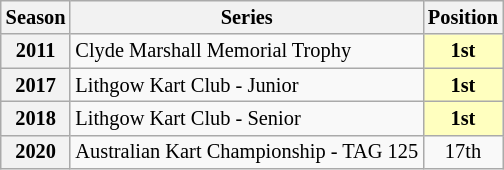<table class="wikitable" style="font-size: 85%; text-align:center">
<tr>
<th>Season</th>
<th>Series</th>
<th>Position</th>
</tr>
<tr>
<th>2011</th>
<td align="left">Clyde Marshall Memorial Trophy</td>
<td style=background:#ffffbf><strong>1st</strong></td>
</tr>
<tr>
<th>2017</th>
<td align="left">Lithgow Kart Club - Junior</td>
<td style=background:#ffffbf><strong>1st</strong></td>
</tr>
<tr>
<th>2018</th>
<td align="left">Lithgow Kart Club - Senior</td>
<td style=background:#ffffbf><strong>1st</strong></td>
</tr>
<tr>
<th>2020</th>
<td align="left">Australian Kart Championship - TAG 125</td>
<td>17th</td>
</tr>
</table>
